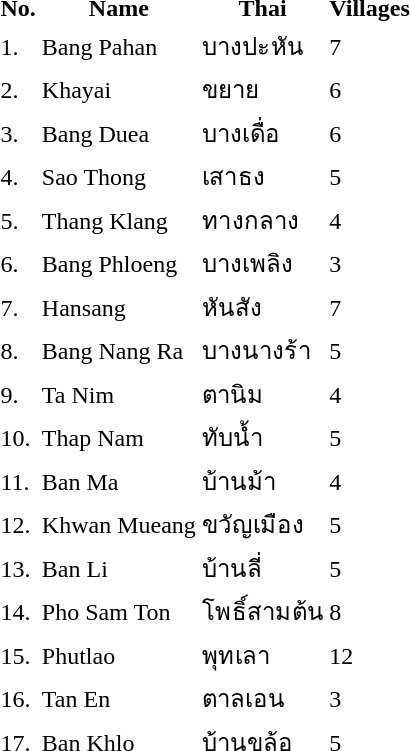<table>
<tr>
<th>No.</th>
<th>Name</th>
<th>Thai</th>
<th>Villages</th>
</tr>
<tr>
<td>1.</td>
<td>Bang Pahan</td>
<td>บางปะหัน</td>
<td>7</td>
</tr>
<tr>
<td>2.</td>
<td>Khayai</td>
<td>ขยาย</td>
<td>6</td>
</tr>
<tr>
<td>3.</td>
<td>Bang Duea</td>
<td>บางเดื่อ</td>
<td>6</td>
</tr>
<tr>
<td>4.</td>
<td>Sao Thong</td>
<td>เสาธง</td>
<td>5</td>
</tr>
<tr>
<td>5.</td>
<td>Thang Klang</td>
<td>ทางกลาง</td>
<td>4</td>
</tr>
<tr>
<td>6.</td>
<td>Bang Phloeng</td>
<td>บางเพลิง</td>
<td>3</td>
</tr>
<tr>
<td>7.</td>
<td>Hansang</td>
<td>หันสัง</td>
<td>7</td>
</tr>
<tr>
<td>8.</td>
<td>Bang Nang Ra</td>
<td>บางนางร้า</td>
<td>5</td>
</tr>
<tr>
<td>9.</td>
<td>Ta Nim</td>
<td>ตานิม</td>
<td>4</td>
</tr>
<tr>
<td>10.</td>
<td>Thap Nam</td>
<td>ทับน้ำ</td>
<td>5</td>
</tr>
<tr>
<td>11.</td>
<td>Ban Ma</td>
<td>บ้านม้า</td>
<td>4</td>
</tr>
<tr>
<td>12.</td>
<td>Khwan Mueang</td>
<td>ขวัญเมือง</td>
<td>5</td>
</tr>
<tr>
<td>13.</td>
<td>Ban Li</td>
<td>บ้านลี่</td>
<td>5</td>
</tr>
<tr>
<td>14.</td>
<td>Pho Sam Ton</td>
<td>โพธิ์สามต้น</td>
<td>8</td>
</tr>
<tr>
<td>15.</td>
<td>Phutlao</td>
<td>พุทเลา</td>
<td>12</td>
</tr>
<tr>
<td>16.</td>
<td>Tan En</td>
<td>ตาลเอน</td>
<td>3</td>
</tr>
<tr>
<td>17.</td>
<td>Ban Khlo</td>
<td>บ้านขล้อ</td>
<td>5</td>
</tr>
<tr>
</tr>
</table>
